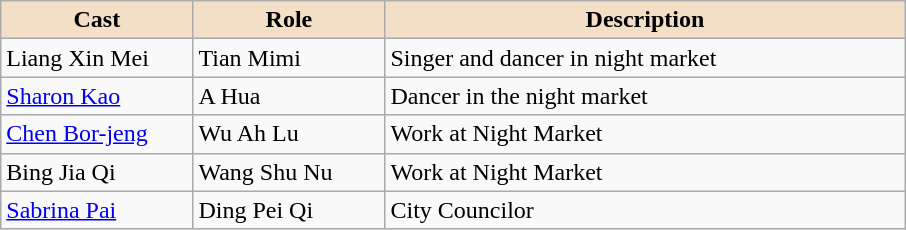<table class="wikitable">
<tr>
<th style="background:#f2dfc6; width:17%">Cast</th>
<th style="background:#f2dfc6; width:17%">Role</th>
<th style="background:#f2dfc6; width:46%">Description</th>
</tr>
<tr>
<td>Liang Xin Mei</td>
<td>Tian Mimi</td>
<td>Singer and dancer in night market</td>
</tr>
<tr>
<td><a href='#'>Sharon Kao</a></td>
<td>A Hua</td>
<td>Dancer in the night market</td>
</tr>
<tr>
<td><a href='#'>Chen Bor-jeng</a></td>
<td>Wu Ah Lu</td>
<td>Work at Night Market</td>
</tr>
<tr>
<td>Bing Jia Qi</td>
<td>Wang Shu Nu</td>
<td>Work at Night Market</td>
</tr>
<tr>
<td><a href='#'>Sabrina Pai</a></td>
<td>Ding Pei Qi</td>
<td>City Councilor</td>
</tr>
</table>
